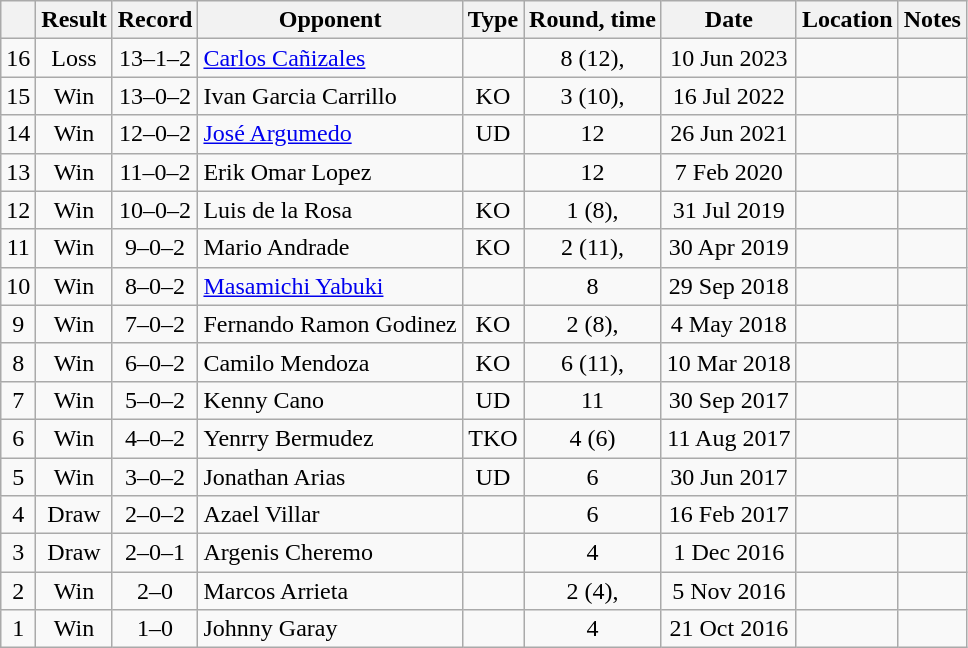<table class=wikitable style=text-align:center>
<tr>
<th></th>
<th>Result</th>
<th>Record</th>
<th>Opponent</th>
<th>Type</th>
<th>Round, time</th>
<th>Date</th>
<th>Location</th>
<th>Notes</th>
</tr>
<tr>
<td>16</td>
<td>Loss</td>
<td>13–1–2</td>
<td align=left><a href='#'>Carlos Cañizales</a></td>
<td></td>
<td>8 (12), </td>
<td>10 Jun 2023</td>
<td align=left></td>
<td align=left></td>
</tr>
<tr>
<td>15</td>
<td>Win</td>
<td>13–0–2</td>
<td align=left>Ivan Garcia Carrillo</td>
<td>KO</td>
<td>3 (10), </td>
<td>16 Jul 2022</td>
<td align=left></td>
<td align=left></td>
</tr>
<tr>
<td>14</td>
<td>Win</td>
<td>12–0–2</td>
<td align=left><a href='#'>José Argumedo</a></td>
<td>UD</td>
<td>12</td>
<td>26 Jun 2021</td>
<td align=left></td>
<td align=left></td>
</tr>
<tr>
<td>13</td>
<td>Win</td>
<td>11–0–2</td>
<td align=left>Erik Omar Lopez</td>
<td></td>
<td>12</td>
<td>7 Feb 2020</td>
<td align=left></td>
<td align=left></td>
</tr>
<tr>
<td>12</td>
<td>Win</td>
<td>10–0–2</td>
<td align=left>Luis de la Rosa</td>
<td>KO</td>
<td>1 (8), </td>
<td>31 Jul 2019</td>
<td align=left></td>
<td align=left></td>
</tr>
<tr>
<td>11</td>
<td>Win</td>
<td>9–0–2</td>
<td align=left>Mario Andrade</td>
<td>KO</td>
<td>2 (11), </td>
<td>30 Apr 2019</td>
<td align=left></td>
<td align=left></td>
</tr>
<tr>
<td>10</td>
<td>Win</td>
<td>8–0–2</td>
<td align=left><a href='#'>Masamichi Yabuki</a></td>
<td></td>
<td>8</td>
<td>29 Sep 2018</td>
<td align=left></td>
<td align=left></td>
</tr>
<tr>
<td>9</td>
<td>Win</td>
<td>7–0–2</td>
<td align=left>Fernando Ramon Godinez</td>
<td>KO</td>
<td>2 (8), </td>
<td>4 May 2018</td>
<td align=left></td>
<td align=left></td>
</tr>
<tr>
<td>8</td>
<td>Win</td>
<td>6–0–2</td>
<td align=left>Camilo Mendoza</td>
<td>KO</td>
<td>6 (11), </td>
<td>10 Mar 2018</td>
<td align=left></td>
<td align=left></td>
</tr>
<tr>
<td>7</td>
<td>Win</td>
<td>5–0–2</td>
<td align=left>Kenny Cano</td>
<td>UD</td>
<td>11</td>
<td>30 Sep 2017</td>
<td align=left></td>
<td align=left></td>
</tr>
<tr>
<td>6</td>
<td>Win</td>
<td>4–0–2</td>
<td align=left>Yenrry Bermudez</td>
<td>TKO</td>
<td>4 (6)</td>
<td>11 Aug 2017</td>
<td align=left></td>
<td align=left></td>
</tr>
<tr>
<td>5</td>
<td>Win</td>
<td>3–0–2</td>
<td align=left>Jonathan Arias</td>
<td>UD</td>
<td>6</td>
<td>30 Jun 2017</td>
<td align=left></td>
<td align=left></td>
</tr>
<tr>
<td>4</td>
<td>Draw</td>
<td>2–0–2</td>
<td align=left>Azael Villar</td>
<td></td>
<td>6</td>
<td>16 Feb 2017</td>
<td align=left></td>
<td align=left></td>
</tr>
<tr>
<td>3</td>
<td>Draw</td>
<td>2–0–1</td>
<td align=left>Argenis Cheremo</td>
<td></td>
<td>4</td>
<td>1 Dec 2016</td>
<td align=left></td>
<td align=left></td>
</tr>
<tr>
<td>2</td>
<td>Win</td>
<td>2–0</td>
<td align=left>Marcos Arrieta</td>
<td></td>
<td>2 (4), </td>
<td>5 Nov 2016</td>
<td align=left></td>
<td align=left></td>
</tr>
<tr>
<td>1</td>
<td>Win</td>
<td>1–0</td>
<td align=left>Johnny Garay</td>
<td></td>
<td>4</td>
<td>21 Oct 2016</td>
<td align=left></td>
<td align=left></td>
</tr>
</table>
